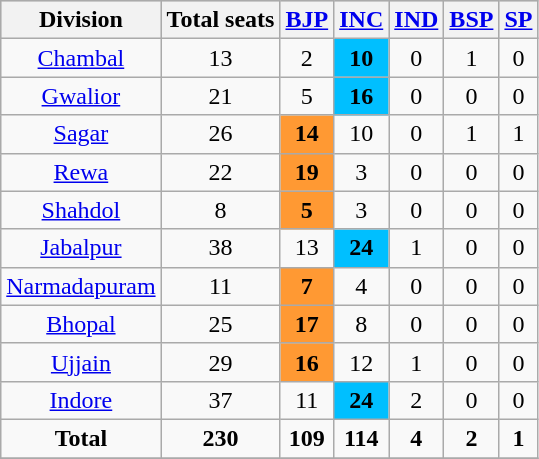<table class="wikitable sortable" style="text-align:center;">
<tr bgcolor="#cccccc">
<th>Division</th>
<th>Total seats</th>
<th><a href='#'>BJP</a></th>
<th><a href='#'>INC</a></th>
<th><a href='#'>IND</a></th>
<th><a href='#'>BSP</a></th>
<th><a href='#'>SP</a></th>
</tr>
<tr>
<td><a href='#'>Chambal</a></td>
<td>13</td>
<td>2</td>
<td bgcolor=#00BFFF><span><strong>10</strong></span></td>
<td>0</td>
<td>1</td>
<td>0</td>
</tr>
<tr>
<td><a href='#'>Gwalior</a></td>
<td>21</td>
<td>5</td>
<td bgcolor=#00BFFF><span><strong>16</strong></span></td>
<td>0</td>
<td>0</td>
<td>0</td>
</tr>
<tr>
<td><a href='#'>Sagar</a></td>
<td>26</td>
<td bgcolor=#ff9933><span><strong>14</strong></span></td>
<td>10</td>
<td>0</td>
<td>1</td>
<td>1</td>
</tr>
<tr>
<td><a href='#'>Rewa</a></td>
<td>22</td>
<td bgcolor=#ff9933><span><strong>19</strong></span></td>
<td>3</td>
<td>0</td>
<td>0</td>
<td>0</td>
</tr>
<tr>
<td><a href='#'>Shahdol</a></td>
<td>8</td>
<td bgcolor=#ff9933><span><strong>5</strong></span></td>
<td>3</td>
<td>0</td>
<td>0</td>
<td>0</td>
</tr>
<tr>
<td><a href='#'>Jabalpur</a></td>
<td>38</td>
<td>13</td>
<td bgcolor=#00BFFF><span><strong>24</strong></span></td>
<td>1</td>
<td>0</td>
<td>0</td>
</tr>
<tr>
<td><a href='#'>Narmadapuram</a></td>
<td>11</td>
<td bgcolor=#ff9933><span><strong>7</strong></span></td>
<td>4</td>
<td>0</td>
<td>0</td>
<td>0</td>
</tr>
<tr>
<td><a href='#'>Bhopal</a></td>
<td>25</td>
<td bgcolor=#ff9933><span><strong>17</strong></span></td>
<td>8</td>
<td>0</td>
<td>0</td>
<td>0</td>
</tr>
<tr>
<td><a href='#'>Ujjain</a></td>
<td>29</td>
<td bgcolor=#ff9933><span><strong>16</strong></span></td>
<td>12</td>
<td>1</td>
<td>0</td>
<td>0</td>
</tr>
<tr>
<td><a href='#'>Indore</a></td>
<td>37</td>
<td>11</td>
<td bgcolor=#00BFFF><span><strong>24</strong></span></td>
<td>2</td>
<td>0</td>
<td>0</td>
</tr>
<tr>
<td><strong>Total</strong></td>
<td><strong>230</strong></td>
<td><strong>109</strong></td>
<td><strong>114</strong></td>
<td><strong>4</strong></td>
<td><strong>2</strong></td>
<td><strong>1</strong></td>
</tr>
<tr>
</tr>
</table>
